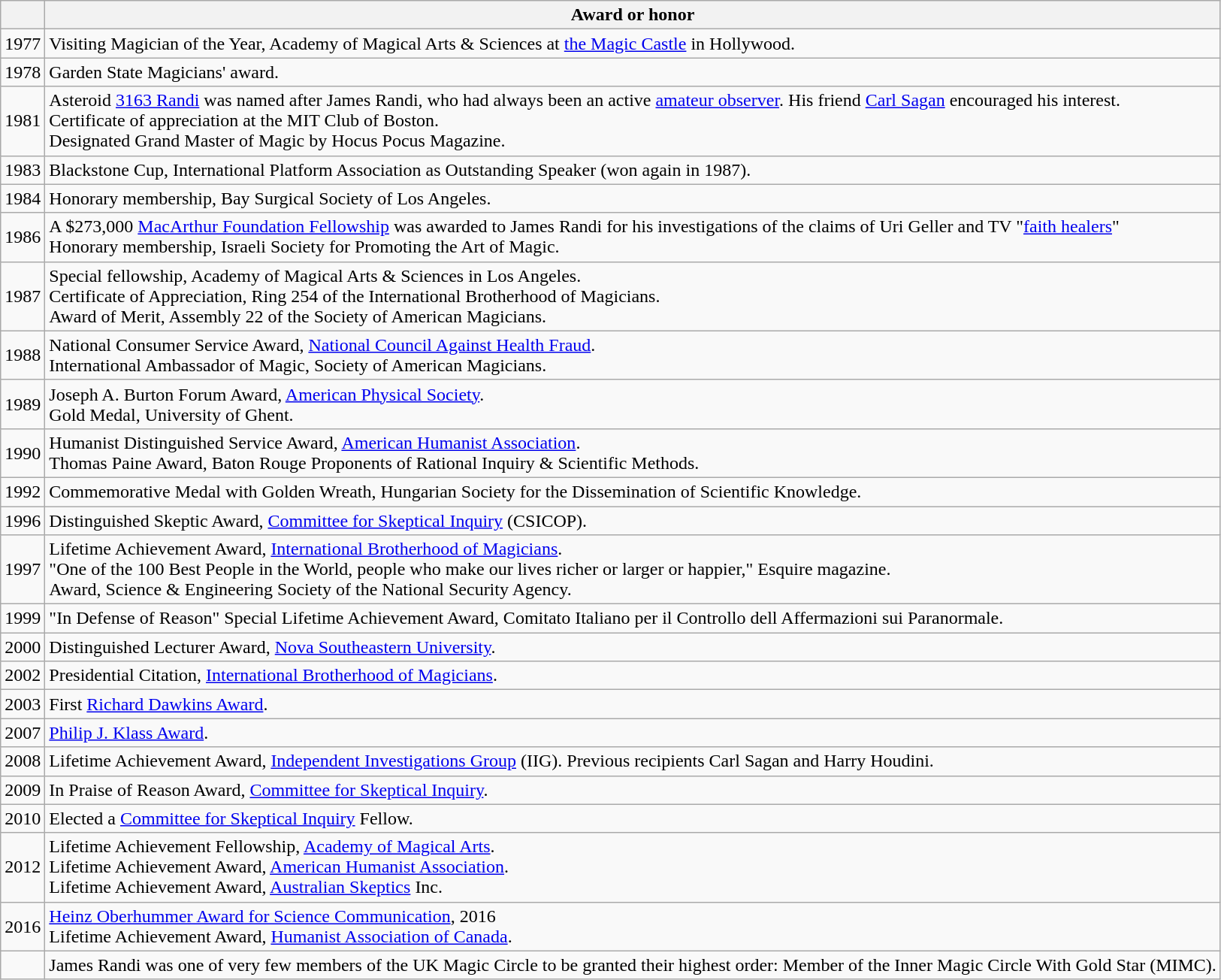<table class="wikitable" style="border-collapse: collapse;">
<tr>
<th Year></th>
<th>Award or honor</th>
</tr>
<tr>
<td>1977</td>
<td>Visiting Magician of the Year, Academy of Magical Arts & Sciences at <a href='#'>the Magic Castle</a> in Hollywood.</td>
</tr>
<tr>
<td>1978</td>
<td>Garden State Magicians' award.</td>
</tr>
<tr>
<td>1981</td>
<td>Asteroid <a href='#'>3163 Randi</a> was named after James Randi, who had always been an active <a href='#'>amateur observer</a>. His friend <a href='#'>Carl Sagan</a> encouraged his interest.<br>Certificate of appreciation at the MIT Club of Boston.<br>Designated Grand Master of Magic by Hocus Pocus Magazine.</td>
</tr>
<tr>
<td>1983</td>
<td>Blackstone Cup, International Platform Association as Outstanding Speaker (won again in 1987).</td>
</tr>
<tr>
<td>1984</td>
<td>Honorary membership, Bay Surgical Society of Los Angeles.</td>
</tr>
<tr>
<td>1986</td>
<td>A $273,000 <a href='#'>MacArthur Foundation Fellowship</a> was awarded to James Randi for his investigations of the claims of Uri Geller and TV "<a href='#'>faith healers</a>"<br>Honorary membership, Israeli Society for Promoting the Art of Magic.</td>
</tr>
<tr>
<td>1987</td>
<td>Special fellowship, Academy of Magical Arts & Sciences in Los Angeles.<br>Certificate of Appreciation, Ring 254 of the International Brotherhood of Magicians.<br>Award of Merit, Assembly 22 of the Society of American Magicians.</td>
</tr>
<tr>
<td>1988</td>
<td>National Consumer Service Award, <a href='#'>National Council Against Health Fraud</a>.<br>International Ambassador of Magic, Society of American Magicians.</td>
</tr>
<tr>
<td>1989</td>
<td>Joseph A. Burton Forum Award, <a href='#'>American Physical Society</a>.<br>Gold Medal, University of Ghent.</td>
</tr>
<tr>
<td>1990</td>
<td>Humanist Distinguished Service Award, <a href='#'>American Humanist Association</a>. <br>Thomas Paine Award, Baton Rouge Proponents of Rational Inquiry & Scientific Methods.</td>
</tr>
<tr>
<td>1992</td>
<td>Commemorative Medal with Golden Wreath, Hungarian Society for the Dissemination of Scientific Knowledge.</td>
</tr>
<tr>
<td>1996</td>
<td>Distinguished Skeptic Award, <a href='#'>Committee for Skeptical Inquiry</a> (CSICOP).</td>
</tr>
<tr>
<td>1997</td>
<td>Lifetime Achievement Award, <a href='#'>International Brotherhood of Magicians</a>.<br>"One of the 100 Best People in the World, people who make our lives richer or larger or happier," Esquire magazine.<br>Award, Science & Engineering Society of the National Security Agency.</td>
</tr>
<tr>
<td>1999</td>
<td>"In Defense of Reason" Special Lifetime Achievement Award, Comitato Italiano per il Controllo dell Affermazioni sui Paranormale.</td>
</tr>
<tr>
<td>2000</td>
<td>Distinguished Lecturer Award, <a href='#'>Nova Southeastern University</a>.</td>
</tr>
<tr>
<td>2002</td>
<td>Presidential Citation, <a href='#'>International Brotherhood of Magicians</a>.</td>
</tr>
<tr>
<td>2003</td>
<td>First <a href='#'>Richard Dawkins Award</a>.</td>
</tr>
<tr>
<td>2007</td>
<td><a href='#'>Philip J. Klass Award</a>.</td>
</tr>
<tr>
<td>2008</td>
<td>Lifetime Achievement Award, <a href='#'>Independent Investigations Group</a> (IIG). Previous recipients Carl Sagan and Harry Houdini.</td>
</tr>
<tr>
<td>2009</td>
<td>In Praise of Reason Award, <a href='#'>Committee for Skeptical Inquiry</a>.</td>
</tr>
<tr>
<td>2010</td>
<td>Elected a <a href='#'>Committee for Skeptical Inquiry</a> Fellow.</td>
</tr>
<tr>
<td>2012</td>
<td>Lifetime Achievement Fellowship, <a href='#'>Academy of Magical Arts</a>.<br>Lifetime Achievement Award, <a href='#'>American Humanist Association</a>.<br>Lifetime Achievement Award, <a href='#'>Australian Skeptics</a> Inc.</td>
</tr>
<tr>
<td>2016</td>
<td><a href='#'>Heinz Oberhummer Award for Science Communication</a>, 2016<br>Lifetime Achievement Award, <a href='#'>Humanist Association of Canada</a>.</td>
</tr>
<tr>
<td></td>
<td>James Randi was one of very few members of the UK Magic Circle to be granted their highest order: Member of the Inner Magic Circle With Gold Star (MIMC).</td>
</tr>
</table>
